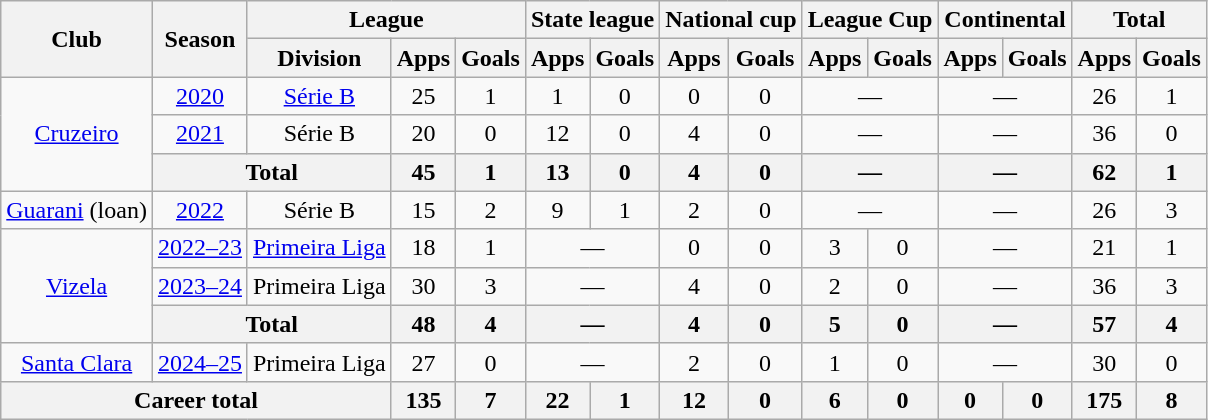<table class="wikitable" style="text-align: center;">
<tr>
<th rowspan="2">Club</th>
<th rowspan="2">Season</th>
<th colspan="3">League</th>
<th colspan="2">State league</th>
<th colspan="2">National cup</th>
<th colspan="2">League Cup</th>
<th colspan="2">Continental</th>
<th colspan="2">Total</th>
</tr>
<tr>
<th>Division</th>
<th>Apps</th>
<th>Goals</th>
<th>Apps</th>
<th>Goals</th>
<th>Apps</th>
<th>Goals</th>
<th>Apps</th>
<th>Goals</th>
<th>Apps</th>
<th>Goals</th>
<th>Apps</th>
<th>Goals</th>
</tr>
<tr>
<td rowspan="3"><a href='#'>Cruzeiro</a></td>
<td><a href='#'>2020</a></td>
<td><a href='#'>Série B</a></td>
<td>25</td>
<td>1</td>
<td>1</td>
<td>0</td>
<td>0</td>
<td>0</td>
<td colspan="2">—</td>
<td colspan="2">—</td>
<td>26</td>
<td>1</td>
</tr>
<tr>
<td><a href='#'>2021</a></td>
<td>Série B</td>
<td>20</td>
<td>0</td>
<td>12</td>
<td>0</td>
<td>4</td>
<td>0</td>
<td colspan="2">—</td>
<td colspan="2">—</td>
<td>36</td>
<td>0</td>
</tr>
<tr>
<th colspan="2">Total</th>
<th>45</th>
<th>1</th>
<th>13</th>
<th>0</th>
<th>4</th>
<th>0</th>
<th colspan="2">—</th>
<th colspan="2">—</th>
<th>62</th>
<th>1</th>
</tr>
<tr>
<td><a href='#'>Guarani</a> (loan)</td>
<td><a href='#'>2022</a></td>
<td>Série B</td>
<td>15</td>
<td>2</td>
<td>9</td>
<td>1</td>
<td>2</td>
<td>0</td>
<td colspan="2">—</td>
<td colspan="2">—</td>
<td>26</td>
<td>3</td>
</tr>
<tr>
<td rowspan="3"><a href='#'>Vizela</a></td>
<td><a href='#'>2022–23</a></td>
<td><a href='#'>Primeira Liga</a></td>
<td>18</td>
<td>1</td>
<td colspan="2">—</td>
<td>0</td>
<td>0</td>
<td>3</td>
<td>0</td>
<td colspan="2">—</td>
<td>21</td>
<td>1</td>
</tr>
<tr>
<td><a href='#'>2023–24</a></td>
<td>Primeira Liga</td>
<td>30</td>
<td>3</td>
<td colspan="2">—</td>
<td>4</td>
<td>0</td>
<td>2</td>
<td>0</td>
<td colspan="2">—</td>
<td>36</td>
<td>3</td>
</tr>
<tr>
<th colspan="2">Total</th>
<th>48</th>
<th>4</th>
<th colspan="2">—</th>
<th>4</th>
<th>0</th>
<th>5</th>
<th>0</th>
<th colspan="2">—</th>
<th>57</th>
<th>4</th>
</tr>
<tr>
<td><a href='#'>Santa Clara</a></td>
<td><a href='#'>2024–25</a></td>
<td>Primeira Liga</td>
<td>27</td>
<td>0</td>
<td colspan="2">—</td>
<td>2</td>
<td>0</td>
<td>1</td>
<td>0</td>
<td colspan="2">—</td>
<td>30</td>
<td>0</td>
</tr>
<tr>
<th colspan="3">Career total</th>
<th>135</th>
<th>7</th>
<th>22</th>
<th>1</th>
<th>12</th>
<th>0</th>
<th>6</th>
<th>0</th>
<th>0</th>
<th>0</th>
<th>175</th>
<th>8</th>
</tr>
</table>
